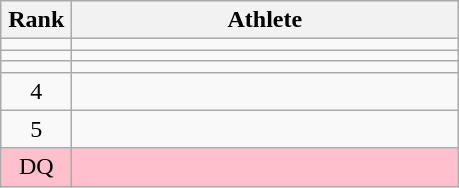<table class=wikitable style="text-align:center">
<tr>
<th width=40>Rank</th>
<th width=250>Athlete</th>
</tr>
<tr>
<td></td>
<td align=left></td>
</tr>
<tr>
<td></td>
<td align=left></td>
</tr>
<tr>
<td></td>
<td align=left></td>
</tr>
<tr>
<td>4</td>
<td align=left></td>
</tr>
<tr>
<td>5</td>
<td align=left></td>
</tr>
<tr bgcolor=pink>
<td>DQ</td>
<td align=left></td>
</tr>
</table>
